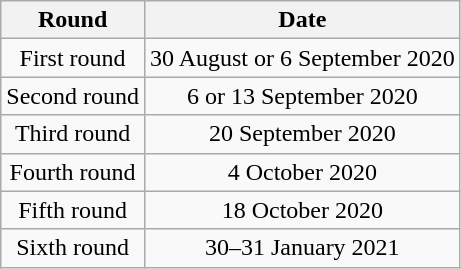<table class=wikitable style="text-align: center">
<tr>
<th>Round</th>
<th>Date</th>
</tr>
<tr>
<td>First round</td>
<td>30 August or 6 September 2020</td>
</tr>
<tr>
<td>Second round</td>
<td>6 or 13 September 2020</td>
</tr>
<tr>
<td>Third round</td>
<td>20 September 2020</td>
</tr>
<tr>
<td>Fourth round</td>
<td>4 October 2020</td>
</tr>
<tr>
<td>Fifth round</td>
<td>18 October 2020</td>
</tr>
<tr>
<td>Sixth round</td>
<td>30–31 January 2021</td>
</tr>
</table>
